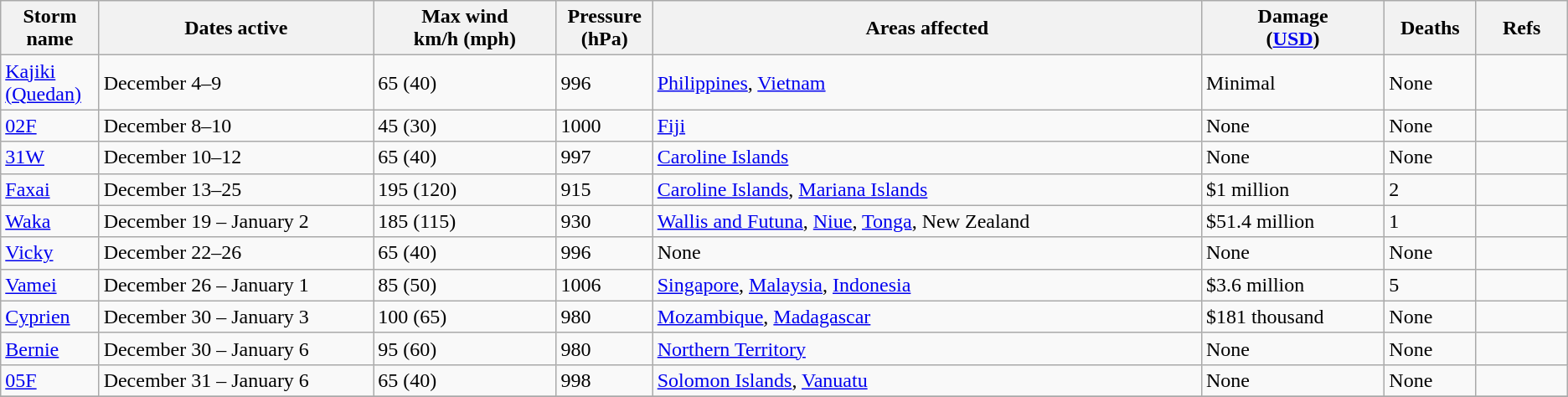<table class="wikitable sortable">
<tr>
<th width="5%">Storm name</th>
<th width="15%">Dates active</th>
<th width="10%">Max wind<br>km/h (mph)</th>
<th width="5%">Pressure<br>(hPa)</th>
<th width="30%">Areas affected</th>
<th width="10%">Damage<br>(<a href='#'>USD</a>)</th>
<th width="5%">Deaths</th>
<th width="5%">Refs</th>
</tr>
<tr>
<td><a href='#'>Kajiki (Quedan)</a></td>
<td>December 4–9</td>
<td>65 (40)</td>
<td>996</td>
<td><a href='#'>Philippines</a>, <a href='#'>Vietnam</a></td>
<td>Minimal</td>
<td>None</td>
<td></td>
</tr>
<tr>
<td><a href='#'>02F</a></td>
<td>December 8–10</td>
<td>45 (30)</td>
<td>1000</td>
<td><a href='#'>Fiji</a></td>
<td>None</td>
<td>None</td>
<td></td>
</tr>
<tr>
<td><a href='#'>31W</a></td>
<td>December 10–12</td>
<td>65 (40)</td>
<td>997</td>
<td><a href='#'>Caroline Islands</a></td>
<td>None</td>
<td>None</td>
<td></td>
</tr>
<tr>
<td><a href='#'>Faxai</a></td>
<td>December 13–25</td>
<td>195 (120)</td>
<td>915</td>
<td><a href='#'>Caroline Islands</a>, <a href='#'>Mariana Islands</a></td>
<td>$1 million</td>
<td>2</td>
<td></td>
</tr>
<tr>
<td><a href='#'>Waka</a></td>
<td>December 19 – January 2</td>
<td>185 (115)</td>
<td>930</td>
<td><a href='#'>Wallis and Futuna</a>, <a href='#'>Niue</a>, <a href='#'>Tonga</a>, New Zealand</td>
<td>$51.4 million</td>
<td>1</td>
<td></td>
</tr>
<tr>
<td><a href='#'>Vicky</a></td>
<td>December 22–26</td>
<td>65 (40)</td>
<td>996</td>
<td>None</td>
<td>None</td>
<td>None</td>
<td></td>
</tr>
<tr>
<td><a href='#'>Vamei</a></td>
<td>December 26 – January 1</td>
<td>85 (50)</td>
<td>1006</td>
<td><a href='#'>Singapore</a>, <a href='#'>Malaysia</a>, <a href='#'>Indonesia</a></td>
<td>$3.6 million</td>
<td>5</td>
<td></td>
</tr>
<tr>
<td><a href='#'>Cyprien</a></td>
<td>December 30 – January 3</td>
<td>100 (65)</td>
<td>980</td>
<td><a href='#'>Mozambique</a>, <a href='#'>Madagascar</a></td>
<td>$181 thousand</td>
<td>None</td>
<td></td>
</tr>
<tr>
<td><a href='#'>Bernie</a></td>
<td>December 30 – January 6</td>
<td>95 (60)</td>
<td>980</td>
<td><a href='#'>Northern Territory</a></td>
<td>None</td>
<td>None</td>
<td></td>
</tr>
<tr>
<td><a href='#'>05F</a></td>
<td>December 31 – January 6</td>
<td>65 (40)</td>
<td>998</td>
<td><a href='#'>Solomon Islands</a>, <a href='#'>Vanuatu</a></td>
<td>None</td>
<td>None</td>
<td></td>
</tr>
<tr>
</tr>
</table>
